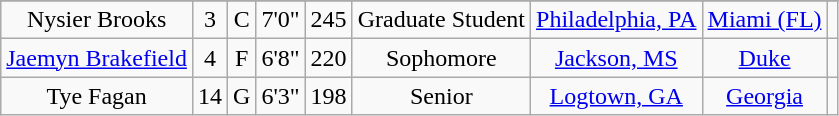<table class="wikitable sortable" style="text-align: center">
<tr align=center>
</tr>
<tr>
<td>Nysier Brooks</td>
<td>3</td>
<td>C</td>
<td>7'0"</td>
<td>245</td>
<td>Graduate Student</td>
<td><a href='#'>Philadelphia, PA</a></td>
<td><a href='#'>Miami (FL)</a></td>
<td></td>
</tr>
<tr>
<td><a href='#'>Jaemyn Brakefield</a></td>
<td>4</td>
<td>F</td>
<td>6'8"</td>
<td>220</td>
<td>Sophomore</td>
<td><a href='#'>Jackson, MS</a></td>
<td><a href='#'>Duke</a></td>
<td></td>
</tr>
<tr>
<td>Tye Fagan</td>
<td>14</td>
<td>G</td>
<td>6'3"</td>
<td>198</td>
<td>Senior</td>
<td><a href='#'>Logtown, GA</a></td>
<td><a href='#'>Georgia</a></td>
<td></td>
</tr>
</table>
